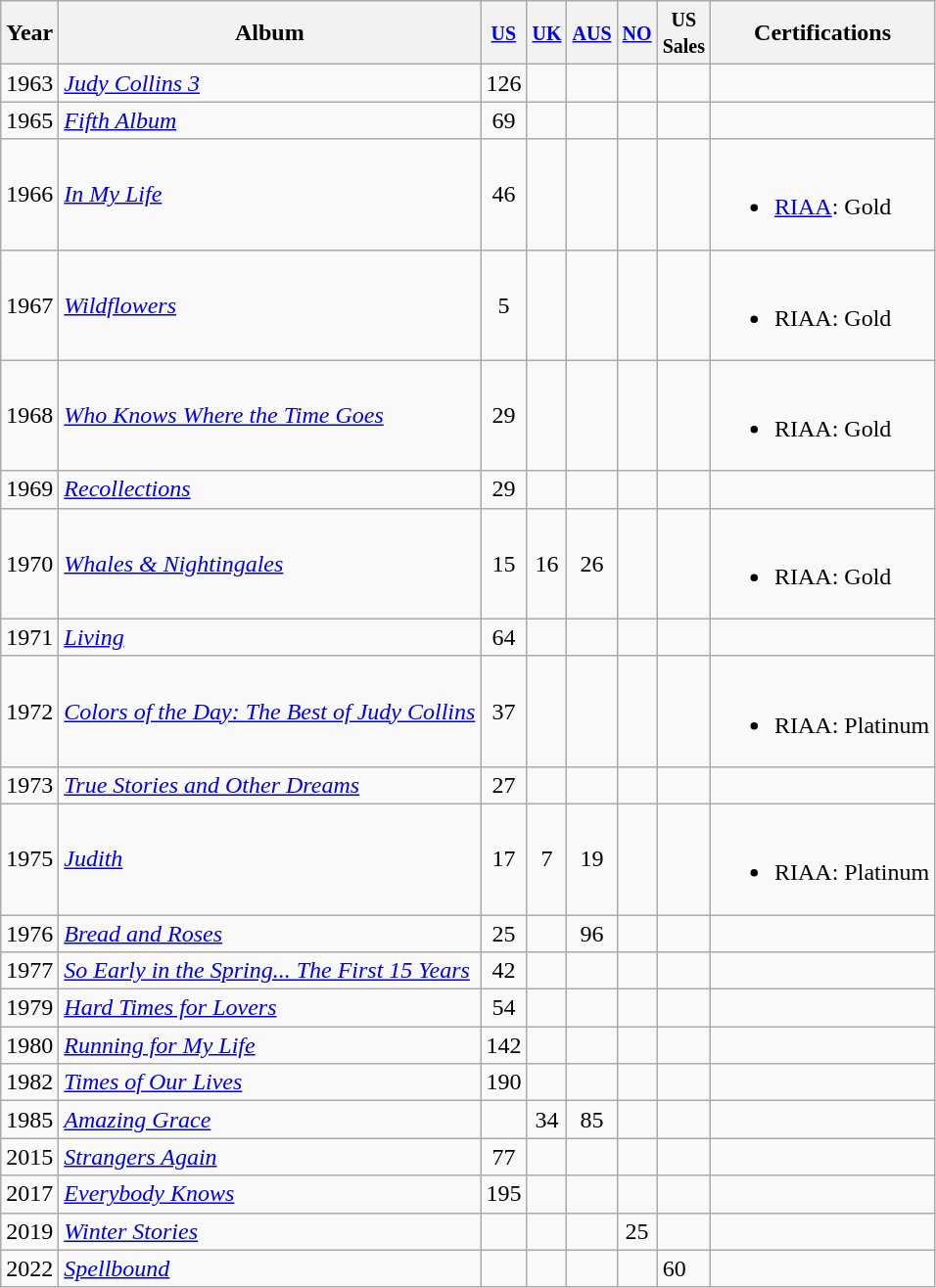<table class="wikitable">
<tr>
<th>Year</th>
<th>Album</th>
<th><small><a href='#'>US</a></small><br></th>
<th><small><a href='#'>UK</a></small><br></th>
<th><small><a href='#'>AUS</a></small><br></th>
<th><small><a href='#'>NO</a></small><br></th>
<th><small>US</small><br><small>Sales</small></th>
<th>Certifications</th>
</tr>
<tr>
<td>1963</td>
<td><em><a href='#'>Judy Collins 3</a></em></td>
<td style="text-align:center;">126</td>
<td></td>
<td></td>
<td></td>
<td></td>
<td></td>
</tr>
<tr>
<td>1965</td>
<td><em><a href='#'>Fifth Album</a></em></td>
<td style="text-align:center;">69</td>
<td></td>
<td></td>
<td></td>
<td></td>
<td></td>
</tr>
<tr>
<td>1966</td>
<td><em><a href='#'>In My Life</a></em></td>
<td style="text-align:center;">46</td>
<td></td>
<td></td>
<td></td>
<td></td>
<td><br><ul><li><a href='#'>RIAA</a>: Gold</li></ul></td>
</tr>
<tr>
<td>1967</td>
<td><em><a href='#'>Wildflowers</a></em></td>
<td style="text-align:center;">5</td>
<td></td>
<td></td>
<td></td>
<td></td>
<td><br><ul><li>RIAA: Gold</li></ul></td>
</tr>
<tr>
<td>1968</td>
<td><em><a href='#'>Who Knows Where the Time Goes</a></em></td>
<td style="text-align:center;">29</td>
<td></td>
<td></td>
<td></td>
<td></td>
<td><br><ul><li>RIAA: Gold</li></ul></td>
</tr>
<tr>
<td>1969</td>
<td><em><a href='#'>Recollections</a></em></td>
<td style="text-align:center;">29</td>
<td></td>
<td></td>
<td></td>
<td></td>
<td></td>
</tr>
<tr>
<td>1970</td>
<td><em><a href='#'>Whales & Nightingales</a></em></td>
<td style="text-align:center;">15</td>
<td style="text-align:center;">16</td>
<td style="text-align:center;">26</td>
<td></td>
<td></td>
<td><br><ul><li>RIAA: Gold</li></ul></td>
</tr>
<tr>
<td>1971</td>
<td><em><a href='#'>Living</a></em></td>
<td style="text-align:center;">64</td>
<td></td>
<td></td>
<td></td>
<td></td>
<td></td>
</tr>
<tr>
<td>1972</td>
<td><em><a href='#'>Colors of the Day: The Best of Judy Collins</a></em></td>
<td style="text-align:center;">37</td>
<td></td>
<td></td>
<td></td>
<td></td>
<td><br><ul><li>RIAA: Platinum</li></ul></td>
</tr>
<tr>
<td>1973</td>
<td><em><a href='#'>True Stories and Other Dreams</a></em></td>
<td style="text-align:center;">27</td>
<td></td>
<td></td>
<td></td>
<td></td>
<td></td>
</tr>
<tr>
<td>1975</td>
<td><em><a href='#'>Judith</a></em></td>
<td style="text-align:center;">17</td>
<td style="text-align:center;">7</td>
<td style="text-align:center;">19</td>
<td></td>
<td></td>
<td><br><ul><li>RIAA: Platinum</li></ul></td>
</tr>
<tr>
<td>1976</td>
<td><em><a href='#'>Bread and Roses</a></em></td>
<td style="text-align:center;">25</td>
<td></td>
<td style="text-align:center;">96</td>
<td></td>
<td></td>
<td></td>
</tr>
<tr>
<td>1977</td>
<td><em><a href='#'>So Early in the Spring... The First 15 Years</a></em></td>
<td style="text-align:center;">42</td>
<td></td>
<td></td>
<td></td>
<td></td>
<td></td>
</tr>
<tr>
<td>1979</td>
<td><em><a href='#'>Hard Times for Lovers</a></em></td>
<td style="text-align:center;">54</td>
<td></td>
<td></td>
<td></td>
<td></td>
<td></td>
</tr>
<tr>
<td>1980</td>
<td><em><a href='#'>Running for My Life</a></em></td>
<td style="text-align:center;">142</td>
<td></td>
<td></td>
<td></td>
<td></td>
<td></td>
</tr>
<tr>
<td>1982</td>
<td><em><a href='#'>Times of Our Lives</a></em></td>
<td style="text-align:center;">190</td>
<td></td>
<td></td>
<td></td>
<td></td>
<td></td>
</tr>
<tr>
<td>1985</td>
<td><em><a href='#'>Amazing Grace</a></em></td>
<td></td>
<td style="text-align:center;">34</td>
<td style="text-align:center;">85</td>
<td></td>
<td></td>
<td></td>
</tr>
<tr>
<td>2015</td>
<td><a href='#'><em>Strangers Again</em></a></td>
<td style="text-align:center;">77</td>
<td></td>
<td></td>
<td></td>
<td></td>
<td></td>
</tr>
<tr>
<td>2017</td>
<td><em><a href='#'>Everybody Knows</a></em></td>
<td style="text-align:center;">195</td>
<td></td>
<td></td>
<td></td>
<td></td>
<td></td>
</tr>
<tr>
<td>2019</td>
<td><em><a href='#'>Winter Stories</a></em></td>
<td align="center"></td>
<td></td>
<td></td>
<td style="text-align:center;">25</td>
<td></td>
<td></td>
</tr>
<tr>
<td>2022</td>
<td><em><a href='#'>Spellbound</a></em></td>
<td></td>
<td></td>
<td></td>
<td></td>
<td>60</td>
<td></td>
</tr>
</table>
